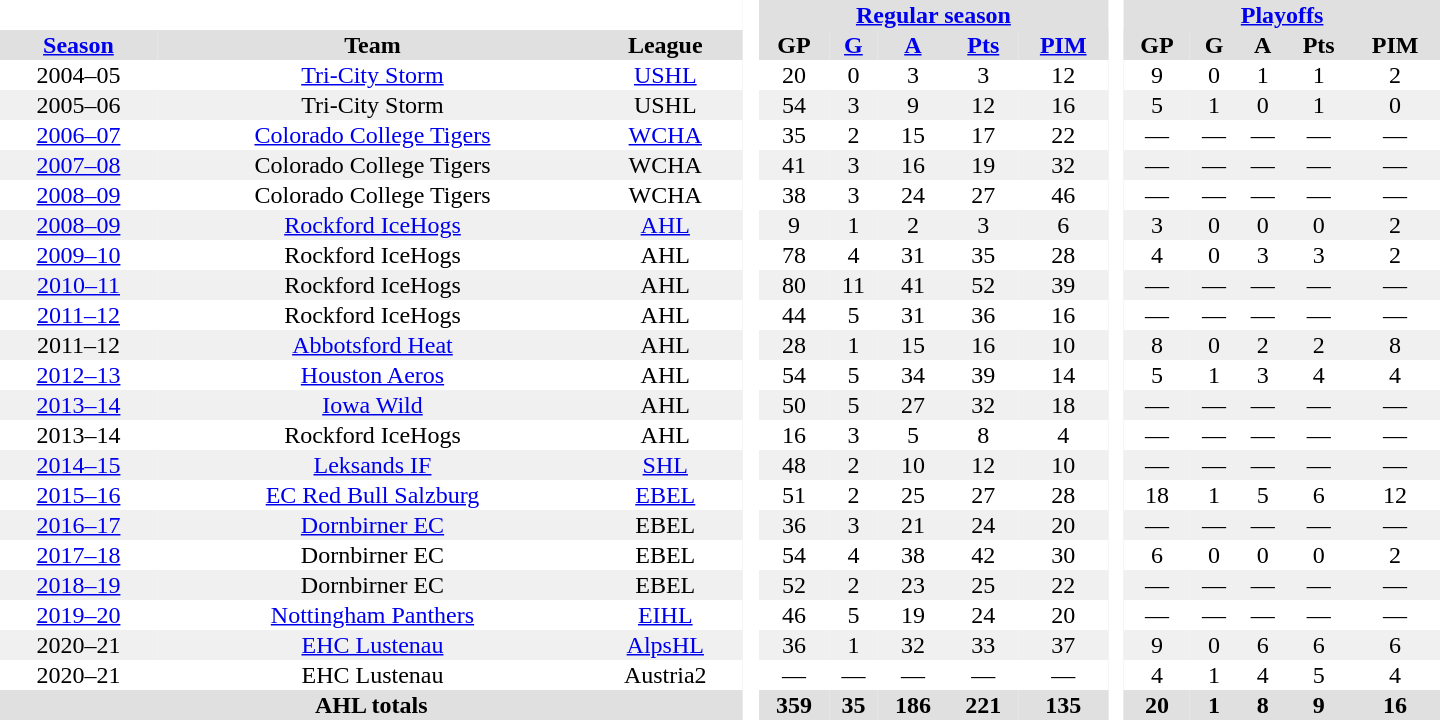<table border="0" cellpadding="1" cellspacing="0" style="text-align:center; width:60em">
<tr bgcolor="#e0e0e0">
<th colspan="3" bgcolor="#ffffff"> </th>
<th rowspan="99" bgcolor="#ffffff"> </th>
<th colspan="5"><a href='#'>Regular season</a></th>
<th rowspan="99" bgcolor="#ffffff"> </th>
<th colspan="5"><a href='#'>Playoffs</a></th>
</tr>
<tr bgcolor="#e0e0e0">
<th><a href='#'>Season</a></th>
<th>Team</th>
<th>League</th>
<th>GP</th>
<th><a href='#'>G</a></th>
<th><a href='#'>A</a></th>
<th><a href='#'>Pts</a></th>
<th><a href='#'>PIM</a></th>
<th>GP</th>
<th>G</th>
<th>A</th>
<th>Pts</th>
<th>PIM</th>
</tr>
<tr>
<td>2004–05</td>
<td><a href='#'>Tri-City Storm</a></td>
<td><a href='#'>USHL</a></td>
<td>20</td>
<td>0</td>
<td>3</td>
<td>3</td>
<td>12</td>
<td>9</td>
<td>0</td>
<td>1</td>
<td>1</td>
<td>2</td>
</tr>
<tr bgcolor="#f0f0f0">
<td>2005–06</td>
<td>Tri-City Storm</td>
<td>USHL</td>
<td>54</td>
<td>3</td>
<td>9</td>
<td>12</td>
<td>16</td>
<td>5</td>
<td>1</td>
<td>0</td>
<td>1</td>
<td>0</td>
</tr>
<tr>
<td><a href='#'>2006–07</a></td>
<td><a href='#'>Colorado College Tigers</a></td>
<td><a href='#'>WCHA</a></td>
<td>35</td>
<td>2</td>
<td>15</td>
<td>17</td>
<td>22</td>
<td>—</td>
<td>—</td>
<td>—</td>
<td>—</td>
<td>—</td>
</tr>
<tr bgcolor="#f0f0f0">
<td><a href='#'>2007–08</a></td>
<td>Colorado College Tigers</td>
<td>WCHA</td>
<td>41</td>
<td>3</td>
<td>16</td>
<td>19</td>
<td>32</td>
<td>—</td>
<td>—</td>
<td>—</td>
<td>—</td>
<td>—</td>
</tr>
<tr>
<td><a href='#'>2008–09</a></td>
<td>Colorado College Tigers</td>
<td>WCHA</td>
<td>38</td>
<td>3</td>
<td>24</td>
<td>27</td>
<td>46</td>
<td>—</td>
<td>—</td>
<td>—</td>
<td>—</td>
<td>—</td>
</tr>
<tr bgcolor="#f0f0f0">
<td><a href='#'>2008–09</a></td>
<td><a href='#'>Rockford IceHogs</a></td>
<td><a href='#'>AHL</a></td>
<td>9</td>
<td>1</td>
<td>2</td>
<td>3</td>
<td>6</td>
<td>3</td>
<td>0</td>
<td>0</td>
<td>0</td>
<td>2</td>
</tr>
<tr>
<td><a href='#'>2009–10</a></td>
<td>Rockford IceHogs</td>
<td>AHL</td>
<td>78</td>
<td>4</td>
<td>31</td>
<td>35</td>
<td>28</td>
<td>4</td>
<td>0</td>
<td>3</td>
<td>3</td>
<td>2</td>
</tr>
<tr bgcolor="#f0f0f0">
<td><a href='#'>2010–11</a></td>
<td>Rockford IceHogs</td>
<td>AHL</td>
<td>80</td>
<td>11</td>
<td>41</td>
<td>52</td>
<td>39</td>
<td>—</td>
<td>—</td>
<td>—</td>
<td>—</td>
<td>—</td>
</tr>
<tr>
<td><a href='#'>2011–12</a></td>
<td>Rockford IceHogs</td>
<td>AHL</td>
<td>44</td>
<td>5</td>
<td>31</td>
<td>36</td>
<td>16</td>
<td>—</td>
<td>—</td>
<td>—</td>
<td>—</td>
<td>—</td>
</tr>
<tr bgcolor="#f0f0f0">
<td>2011–12</td>
<td><a href='#'>Abbotsford Heat</a></td>
<td>AHL</td>
<td>28</td>
<td>1</td>
<td>15</td>
<td>16</td>
<td>10</td>
<td>8</td>
<td>0</td>
<td>2</td>
<td>2</td>
<td>8</td>
</tr>
<tr>
<td><a href='#'>2012–13</a></td>
<td><a href='#'>Houston Aeros</a></td>
<td>AHL</td>
<td>54</td>
<td>5</td>
<td>34</td>
<td>39</td>
<td>14</td>
<td>5</td>
<td>1</td>
<td>3</td>
<td>4</td>
<td>4</td>
</tr>
<tr bgcolor="#f0f0f0">
<td><a href='#'>2013–14</a></td>
<td><a href='#'>Iowa Wild</a></td>
<td>AHL</td>
<td>50</td>
<td>5</td>
<td>27</td>
<td>32</td>
<td>18</td>
<td>—</td>
<td>—</td>
<td>—</td>
<td>—</td>
<td>—</td>
</tr>
<tr>
<td>2013–14</td>
<td>Rockford IceHogs</td>
<td>AHL</td>
<td>16</td>
<td>3</td>
<td>5</td>
<td>8</td>
<td>4</td>
<td>—</td>
<td>—</td>
<td>—</td>
<td>—</td>
<td>—</td>
</tr>
<tr bgcolor="#f0f0f0">
<td><a href='#'>2014–15</a></td>
<td><a href='#'>Leksands IF</a></td>
<td><a href='#'>SHL</a></td>
<td>48</td>
<td>2</td>
<td>10</td>
<td>12</td>
<td>10</td>
<td>—</td>
<td>—</td>
<td>—</td>
<td>—</td>
<td>—</td>
</tr>
<tr>
<td><a href='#'>2015–16</a></td>
<td><a href='#'>EC Red Bull Salzburg</a></td>
<td><a href='#'>EBEL</a></td>
<td>51</td>
<td>2</td>
<td>25</td>
<td>27</td>
<td>28</td>
<td>18</td>
<td>1</td>
<td>5</td>
<td>6</td>
<td>12</td>
</tr>
<tr bgcolor="#f0f0f0">
<td><a href='#'>2016–17</a></td>
<td><a href='#'>Dornbirner EC</a></td>
<td>EBEL</td>
<td>36</td>
<td>3</td>
<td>21</td>
<td>24</td>
<td>20</td>
<td>—</td>
<td>—</td>
<td>—</td>
<td>—</td>
<td>—</td>
</tr>
<tr>
<td><a href='#'>2017–18</a></td>
<td>Dornbirner EC</td>
<td>EBEL</td>
<td>54</td>
<td>4</td>
<td>38</td>
<td>42</td>
<td>30</td>
<td>6</td>
<td>0</td>
<td>0</td>
<td>0</td>
<td>2</td>
</tr>
<tr bgcolor="#f0f0f0">
<td><a href='#'>2018–19</a></td>
<td>Dornbirner EC</td>
<td>EBEL</td>
<td>52</td>
<td>2</td>
<td>23</td>
<td>25</td>
<td>22</td>
<td>—</td>
<td>—</td>
<td>—</td>
<td>—</td>
<td>—</td>
</tr>
<tr>
<td><a href='#'>2019–20</a></td>
<td><a href='#'>Nottingham Panthers</a></td>
<td><a href='#'>EIHL</a></td>
<td>46</td>
<td>5</td>
<td>19</td>
<td>24</td>
<td>20</td>
<td>—</td>
<td>—</td>
<td>—</td>
<td>—</td>
<td>—</td>
</tr>
<tr bgcolor="#f0f0f0">
<td>2020–21</td>
<td><a href='#'>EHC Lustenau</a></td>
<td><a href='#'>AlpsHL</a></td>
<td>36</td>
<td>1</td>
<td>32</td>
<td>33</td>
<td>37</td>
<td>9</td>
<td>0</td>
<td>6</td>
<td>6</td>
<td>6</td>
</tr>
<tr>
<td>2020–21</td>
<td>EHC Lustenau</td>
<td>Austria2</td>
<td>—</td>
<td>—</td>
<td>—</td>
<td>—</td>
<td>—</td>
<td>4</td>
<td>1</td>
<td>4</td>
<td>5</td>
<td>4</td>
</tr>
<tr>
</tr>
<tr bgcolor="#e0e0e0">
<th colspan="3">AHL totals</th>
<th>359</th>
<th>35</th>
<th>186</th>
<th>221</th>
<th>135</th>
<th>20</th>
<th>1</th>
<th>8</th>
<th>9</th>
<th>16</th>
</tr>
</table>
